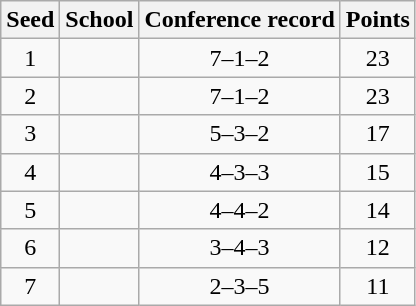<table class="wikitable" style="text-align:center">
<tr>
<th>Seed</th>
<th>School</th>
<th>Conference record</th>
<th>Points</th>
</tr>
<tr>
<td>1</td>
<td></td>
<td>7–1–2</td>
<td>23</td>
</tr>
<tr>
<td>2</td>
<td></td>
<td>7–1–2</td>
<td>23</td>
</tr>
<tr>
<td>3</td>
<td></td>
<td>5–3–2</td>
<td>17</td>
</tr>
<tr>
<td>4</td>
<td></td>
<td>4–3–3</td>
<td>15</td>
</tr>
<tr>
<td>5</td>
<td></td>
<td>4–4–2</td>
<td>14</td>
</tr>
<tr>
<td>6</td>
<td></td>
<td>3–4–3</td>
<td>12</td>
</tr>
<tr>
<td>7</td>
<td></td>
<td>2–3–5</td>
<td>11</td>
</tr>
</table>
